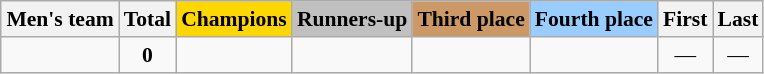<table class="wikitable" style="text-align: center; font-size: 90%; margin-left: 1em;">
<tr>
<th>Men's team</th>
<th>Total</th>
<th style="background-color: gold;">Champions</th>
<th style="background-color: silver;">Runners-up</th>
<th style="background-color: #cc9966;">Third place</th>
<th style="background-color: #9acdff;">Fourth place</th>
<th>First</th>
<th>Last</th>
</tr>
<tr>
<td style="text-align: left;"></td>
<td><strong>0</strong></td>
<td></td>
<td></td>
<td></td>
<td></td>
<td>—</td>
<td>—</td>
</tr>
</table>
